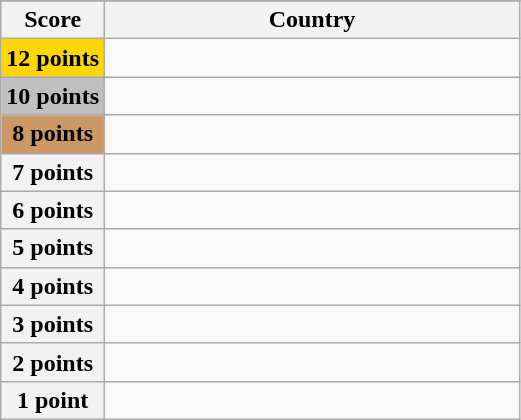<table class="wikitable">
<tr>
</tr>
<tr>
<th scope="col" width="20%">Score</th>
<th scope="col">Country</th>
</tr>
<tr>
<th scope="row" style="background:gold">12 points</th>
<td></td>
</tr>
<tr>
<th scope="row" style="background:silver">10 points</th>
<td></td>
</tr>
<tr>
<th scope="row" style="background:#CC9966">8 points</th>
<td></td>
</tr>
<tr>
<th scope="row">7 points</th>
<td></td>
</tr>
<tr>
<th scope="row">6 points</th>
<td></td>
</tr>
<tr>
<th scope="row">5 points</th>
<td></td>
</tr>
<tr>
<th scope="row">4 points</th>
<td></td>
</tr>
<tr>
<th scope="row">3 points</th>
<td></td>
</tr>
<tr>
<th scope="row">2 points</th>
<td></td>
</tr>
<tr>
<th scope="row">1 point</th>
<td></td>
</tr>
</table>
